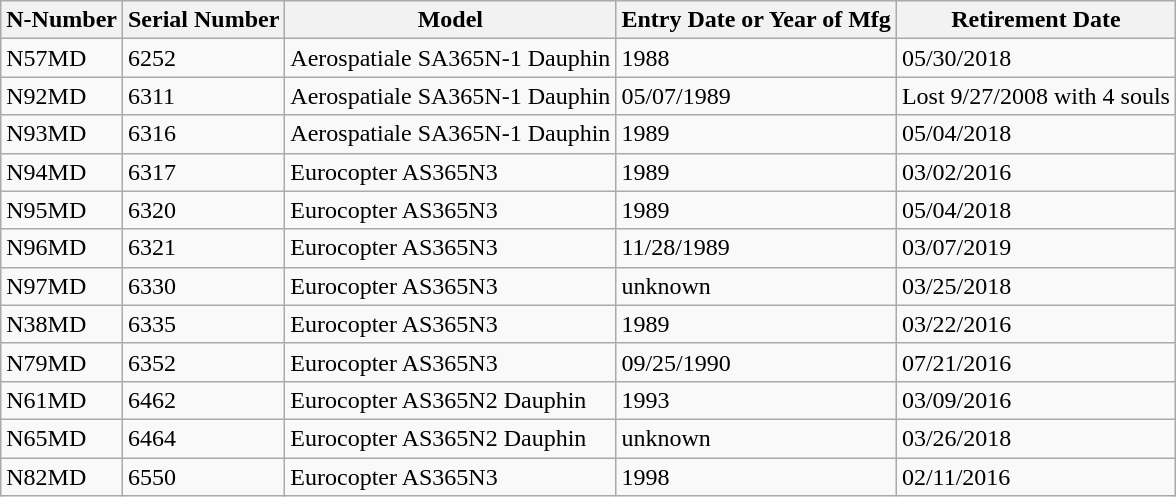<table class="wikitable">
<tr>
<th>N-Number</th>
<th>Serial Number</th>
<th>Model</th>
<th>Entry Date or Year of Mfg</th>
<th>Retirement Date</th>
</tr>
<tr>
<td>N57MD</td>
<td>6252</td>
<td>Aerospatiale SA365N-1 Dauphin</td>
<td>1988</td>
<td>05/30/2018</td>
</tr>
<tr>
<td>N92MD</td>
<td>6311</td>
<td>Aerospatiale SA365N-1 Dauphin</td>
<td>05/07/1989</td>
<td>Lost 9/27/2008 with 4 souls</td>
</tr>
<tr>
<td>N93MD</td>
<td>6316</td>
<td>Aerospatiale SA365N-1 Dauphin</td>
<td>1989</td>
<td>05/04/2018</td>
</tr>
<tr>
<td>N94MD</td>
<td>6317</td>
<td>Eurocopter AS365N3</td>
<td>1989</td>
<td>03/02/2016</td>
</tr>
<tr>
<td>N95MD</td>
<td>6320</td>
<td>Eurocopter AS365N3</td>
<td>1989</td>
<td>05/04/2018</td>
</tr>
<tr>
<td>N96MD</td>
<td>6321</td>
<td>Eurocopter AS365N3</td>
<td>11/28/1989</td>
<td>03/07/2019</td>
</tr>
<tr>
<td>N97MD</td>
<td>6330</td>
<td>Eurocopter AS365N3</td>
<td>unknown</td>
<td>03/25/2018</td>
</tr>
<tr>
<td>N38MD</td>
<td>6335</td>
<td>Eurocopter AS365N3</td>
<td>1989</td>
<td>03/22/2016</td>
</tr>
<tr>
<td>N79MD</td>
<td>6352</td>
<td>Eurocopter AS365N3</td>
<td>09/25/1990</td>
<td>07/21/2016</td>
</tr>
<tr>
<td>N61MD</td>
<td>6462</td>
<td>Eurocopter AS365N2 Dauphin</td>
<td>1993</td>
<td>03/09/2016</td>
</tr>
<tr>
<td>N65MD</td>
<td>6464</td>
<td>Eurocopter AS365N2 Dauphin</td>
<td>unknown</td>
<td>03/26/2018</td>
</tr>
<tr>
<td>N82MD</td>
<td>6550</td>
<td>Eurocopter AS365N3</td>
<td>1998</td>
<td>02/11/2016</td>
</tr>
</table>
